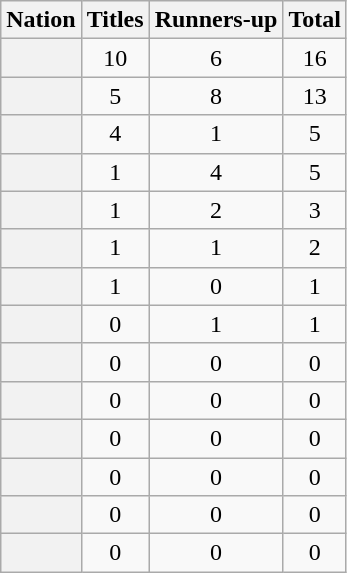<table class="wikitable plainrowheaders sortable">
<tr>
<th scope="col">Nation</th>
<th scope="col">Titles</th>
<th scope="col">Runners-up</th>
<th scope="col">Total</th>
</tr>
<tr>
<th scope=row></th>
<td align=center>10</td>
<td align=center>6</td>
<td align=center>16</td>
</tr>
<tr>
<th scope=row></th>
<td align=center>5</td>
<td align=center>8</td>
<td align=center>13</td>
</tr>
<tr>
<th scope=row></th>
<td align=center>4</td>
<td align=center>1</td>
<td align=center>5</td>
</tr>
<tr>
<th scope=row></th>
<td align=center>1</td>
<td align=center>4</td>
<td align=center>5</td>
</tr>
<tr>
<th scope=row></th>
<td align=center>1</td>
<td align=center>2</td>
<td align=center>3</td>
</tr>
<tr>
<th scope=row></th>
<td align=center>1</td>
<td align=center>1</td>
<td align=center>2</td>
</tr>
<tr>
<th scope=row></th>
<td align=center>1</td>
<td align=center>0</td>
<td align=center>1</td>
</tr>
<tr>
<th scope=row></th>
<td align=center>0</td>
<td align=center>1</td>
<td align=center>1</td>
</tr>
<tr>
<th scope=row></th>
<td align=center>0</td>
<td align=center>0</td>
<td align=center>0</td>
</tr>
<tr>
<th scope=row></th>
<td align=center>0</td>
<td align=center>0</td>
<td align=center>0</td>
</tr>
<tr>
<th scope=row></th>
<td align=center>0</td>
<td align=center>0</td>
<td align=center>0</td>
</tr>
<tr>
<th scope=row></th>
<td align=center>0</td>
<td align=center>0</td>
<td align=center>0</td>
</tr>
<tr>
<th scope=row></th>
<td align=center>0</td>
<td align=center>0</td>
<td align=center>0</td>
</tr>
<tr>
<th scope=row></th>
<td align=center>0</td>
<td align=center>0</td>
<td align=center>0</td>
</tr>
</table>
